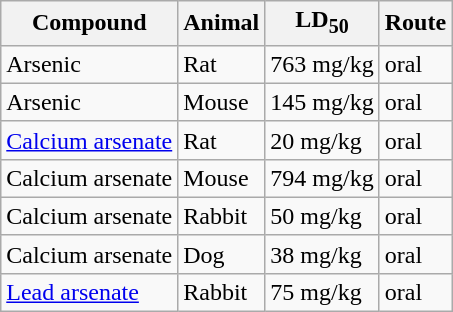<table class="wikitable">
<tr>
<th>Compound</th>
<th>Animal</th>
<th>LD<sub>50</sub></th>
<th>Route</th>
</tr>
<tr>
<td>Arsenic</td>
<td>Rat</td>
<td>763 mg/kg</td>
<td>oral</td>
</tr>
<tr>
<td>Arsenic</td>
<td>Mouse</td>
<td>145 mg/kg</td>
<td>oral</td>
</tr>
<tr>
<td><a href='#'>Calcium arsenate</a></td>
<td>Rat</td>
<td>20 mg/kg</td>
<td>oral</td>
</tr>
<tr>
<td>Calcium arsenate</td>
<td>Mouse</td>
<td>794 mg/kg</td>
<td>oral</td>
</tr>
<tr>
<td>Calcium arsenate</td>
<td>Rabbit</td>
<td>50 mg/kg</td>
<td>oral</td>
</tr>
<tr>
<td>Calcium arsenate</td>
<td>Dog</td>
<td>38 mg/kg</td>
<td>oral</td>
</tr>
<tr>
<td><a href='#'>Lead arsenate</a></td>
<td>Rabbit</td>
<td>75 mg/kg</td>
<td>oral</td>
</tr>
</table>
